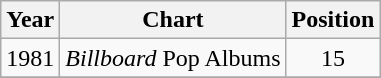<table class="wikitable">
<tr>
<th align="left">Year</th>
<th align="left">Chart</th>
<th align="left">Position</th>
</tr>
<tr>
<td align="left">1981</td>
<td align="left"><em>Billboard</em> Pop Albums </td>
<td align="center">15</td>
</tr>
<tr>
</tr>
</table>
